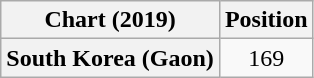<table class="wikitable plainrowheaders" style="text-align:center">
<tr>
<th scope="col">Chart (2019)</th>
<th scope="col">Position</th>
</tr>
<tr>
<th scope="row">South Korea (Gaon)</th>
<td>169</td>
</tr>
</table>
